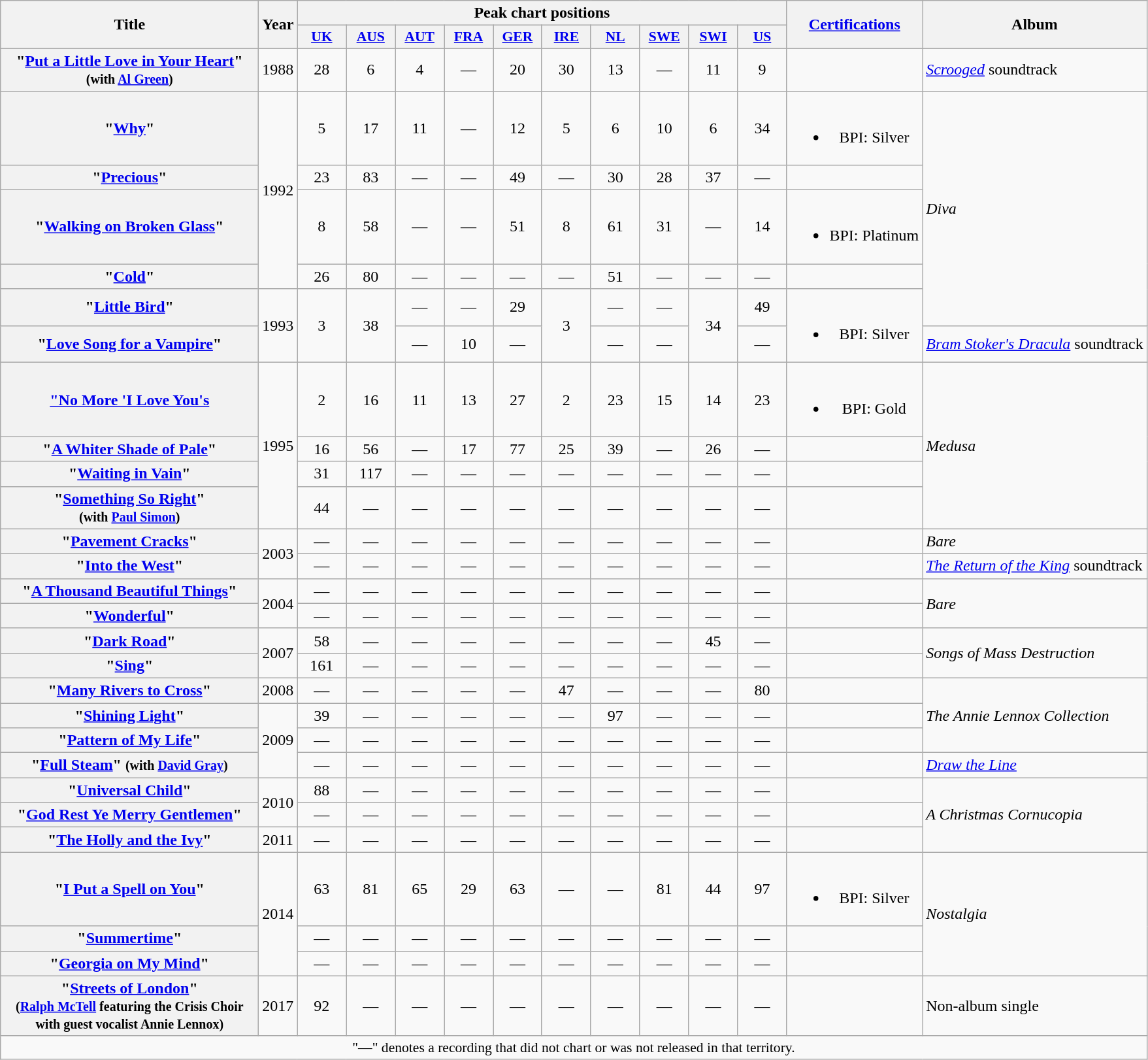<table class="wikitable plainrowheaders" style="text-align:center;" border="1">
<tr>
<th scope="col" rowspan="2" style="width:16em;">Title</th>
<th scope="col" rowspan="2">Year</th>
<th scope="col" colspan="10">Peak chart positions</th>
<th rowspan="2"><a href='#'>Certifications</a></th>
<th scope="col" rowspan="2">Album</th>
</tr>
<tr>
<th scope="col" style="width:3em;font-size:90%;"><a href='#'>UK</a><br></th>
<th scope="col" style="width:3em;font-size:90%;"><a href='#'>AUS</a><br></th>
<th scope="col" style="width:3em;font-size:90%;"><a href='#'>AUT</a><br></th>
<th scope="col" style="width:3em;font-size:90%;"><a href='#'>FRA</a><br></th>
<th scope="col" style="width:3em;font-size:90%;"><a href='#'>GER</a><br></th>
<th scope="col" style="width:3em;font-size:90%;"><a href='#'>IRE</a><br></th>
<th scope="col" style="width:3em;font-size:90%;"><a href='#'>NL</a><br></th>
<th scope="col" style="width:3em;font-size:90%;"><a href='#'>SWE</a><br></th>
<th scope="col" style="width:3em;font-size:90%;"><a href='#'>SWI</a><br></th>
<th scope="col" style="width:3em;font-size:90%;"><a href='#'>US</a><br></th>
</tr>
<tr>
<th scope="row">"<a href='#'>Put a Little Love in Your Heart</a>"<br><small>(with <a href='#'>Al Green</a>)</small></th>
<td>1988</td>
<td>28</td>
<td>6</td>
<td>4</td>
<td>—</td>
<td>20</td>
<td>30</td>
<td>13</td>
<td>—</td>
<td>11</td>
<td>9</td>
<td></td>
<td align="left" rowspan="1"><em><a href='#'>Scrooged</a></em> soundtrack</td>
</tr>
<tr>
<th scope="row">"<a href='#'>Why</a>"</th>
<td rowspan="4">1992</td>
<td>5</td>
<td>17</td>
<td>11</td>
<td>—</td>
<td>12</td>
<td>5</td>
<td>6</td>
<td>10</td>
<td>6</td>
<td>34</td>
<td><br><ul><li>BPI: Silver</li></ul></td>
<td align="left" rowspan="5"><em>Diva</em></td>
</tr>
<tr>
<th scope="row">"<a href='#'>Precious</a>"</th>
<td>23</td>
<td>83</td>
<td>—</td>
<td>—</td>
<td>49</td>
<td>—</td>
<td>30</td>
<td>28</td>
<td>37</td>
<td>—</td>
<td></td>
</tr>
<tr>
<th scope="row">"<a href='#'>Walking on Broken Glass</a>"</th>
<td>8</td>
<td>58</td>
<td>—</td>
<td>—</td>
<td>51</td>
<td>8</td>
<td>61</td>
<td>31</td>
<td>—</td>
<td>14</td>
<td><br><ul><li>BPI: Platinum</li></ul></td>
</tr>
<tr>
<th scope="row">"<a href='#'>Cold</a>"</th>
<td>26</td>
<td>80</td>
<td>—</td>
<td>—</td>
<td>—</td>
<td>—</td>
<td>51</td>
<td>—</td>
<td>—</td>
<td>—</td>
<td></td>
</tr>
<tr>
<th scope="row">"<a href='#'>Little Bird</a>"</th>
<td rowspan="2">1993</td>
<td rowspan="2">3</td>
<td rowspan="2">38</td>
<td>—</td>
<td>—</td>
<td>29</td>
<td rowspan="2">3</td>
<td>—</td>
<td>—</td>
<td rowspan="2">34</td>
<td>49</td>
<td rowspan="2"><br><ul><li>BPI: Silver</li></ul></td>
</tr>
<tr>
<th scope="row">"<a href='#'>Love Song for a Vampire</a>"</th>
<td>—</td>
<td>10</td>
<td>—</td>
<td>—</td>
<td>—</td>
<td>—</td>
<td align="left" rowspan="1"><em><a href='#'>Bram Stoker's Dracula</a></em> soundtrack</td>
</tr>
<tr>
<th scope="row"><a href='#'>"No More 'I Love You's</a></th>
<td rowspan="4">1995</td>
<td>2</td>
<td>16</td>
<td>11</td>
<td>13</td>
<td>27</td>
<td>2</td>
<td>23</td>
<td>15</td>
<td>14</td>
<td>23</td>
<td><br><ul><li>BPI: Gold</li></ul></td>
<td align="left" rowspan="4"><em>Medusa</em></td>
</tr>
<tr>
<th scope="row">"<a href='#'>A Whiter Shade of Pale</a>"</th>
<td>16</td>
<td>56</td>
<td>—</td>
<td>17</td>
<td>77</td>
<td>25</td>
<td>39</td>
<td>—</td>
<td>26</td>
<td>—</td>
<td></td>
</tr>
<tr>
<th scope="row">"<a href='#'>Waiting in Vain</a>"</th>
<td>31</td>
<td>117</td>
<td>—</td>
<td>—</td>
<td>—</td>
<td>—</td>
<td>—</td>
<td>—</td>
<td>—</td>
<td>—</td>
<td></td>
</tr>
<tr>
<th scope="row">"<a href='#'>Something So Right</a>"<br><small>(with <a href='#'>Paul Simon</a>)</small></th>
<td>44</td>
<td>—</td>
<td>—</td>
<td>—</td>
<td>—</td>
<td>—</td>
<td>—</td>
<td>—</td>
<td>—</td>
<td>—</td>
<td></td>
</tr>
<tr>
<th scope="row">"<a href='#'>Pavement Cracks</a>"</th>
<td rowspan="2">2003</td>
<td>—</td>
<td>—</td>
<td>—</td>
<td>—</td>
<td>—</td>
<td>—</td>
<td>—</td>
<td>—</td>
<td>—</td>
<td>—</td>
<td></td>
<td align="left" rowspan="1"><em>Bare</em></td>
</tr>
<tr>
<th scope="row">"<a href='#'>Into the West</a>"</th>
<td>—</td>
<td>—</td>
<td>—</td>
<td>—</td>
<td>—</td>
<td>—</td>
<td>—</td>
<td>—</td>
<td>—</td>
<td>—</td>
<td></td>
<td align="left" rowspan="1"><em><a href='#'>The Return of the King</a></em> soundtrack</td>
</tr>
<tr>
<th scope="row">"<a href='#'>A Thousand Beautiful Things</a>"</th>
<td rowspan="2">2004</td>
<td>—</td>
<td>—</td>
<td>—</td>
<td>—</td>
<td>—</td>
<td>—</td>
<td>—</td>
<td>—</td>
<td>—</td>
<td>—</td>
<td></td>
<td align="left" rowspan="2"><em>Bare</em></td>
</tr>
<tr>
<th scope="row">"<a href='#'>Wonderful</a>"</th>
<td>—</td>
<td>—</td>
<td>—</td>
<td>—</td>
<td>—</td>
<td>—</td>
<td>—</td>
<td>—</td>
<td>—</td>
<td>—</td>
<td></td>
</tr>
<tr>
<th scope="row">"<a href='#'>Dark Road</a>"</th>
<td rowspan="2">2007</td>
<td>58</td>
<td>—</td>
<td>—</td>
<td>—</td>
<td>—</td>
<td>—</td>
<td>—</td>
<td>—</td>
<td>45</td>
<td>—</td>
<td></td>
<td align="left" rowspan="2"><em>Songs of Mass Destruction</em></td>
</tr>
<tr>
<th scope="row">"<a href='#'>Sing</a>"</th>
<td>161</td>
<td>—</td>
<td>—</td>
<td>—</td>
<td>—</td>
<td>—</td>
<td>—</td>
<td>—</td>
<td>—</td>
<td>—</td>
<td></td>
</tr>
<tr>
<th scope="row">"<a href='#'>Many Rivers to Cross</a>"</th>
<td>2008</td>
<td>—</td>
<td>—</td>
<td>—</td>
<td>—</td>
<td>—</td>
<td>47</td>
<td>—</td>
<td>—</td>
<td>—</td>
<td>80</td>
<td></td>
<td align="left" rowspan="3"><em>The Annie Lennox Collection</em></td>
</tr>
<tr>
<th scope="row">"<a href='#'>Shining Light</a>"</th>
<td rowspan="3">2009</td>
<td>39</td>
<td>—</td>
<td>—</td>
<td>—</td>
<td>—</td>
<td>—</td>
<td>97</td>
<td>—</td>
<td>—</td>
<td>—</td>
<td></td>
</tr>
<tr>
<th scope="row">"<a href='#'>Pattern of My Life</a>"</th>
<td>—</td>
<td>—</td>
<td>—</td>
<td>—</td>
<td>—</td>
<td>—</td>
<td>—</td>
<td>—</td>
<td>—</td>
<td>—</td>
<td></td>
</tr>
<tr>
<th scope="row">"<a href='#'>Full Steam</a>" <small>(with <a href='#'>David Gray</a>)</small></th>
<td>—</td>
<td>—</td>
<td>—</td>
<td>—</td>
<td>—</td>
<td>—</td>
<td>—</td>
<td>—</td>
<td>—</td>
<td>—</td>
<td></td>
<td align="left" rowspan="1"><em><a href='#'>Draw the Line</a></em></td>
</tr>
<tr>
<th scope="row">"<a href='#'>Universal Child</a>"</th>
<td rowspan="2">2010</td>
<td>88</td>
<td>—</td>
<td>—</td>
<td>—</td>
<td>—</td>
<td>—</td>
<td>—</td>
<td>—</td>
<td>—</td>
<td>—</td>
<td></td>
<td align="left" rowspan="3"><em>A Christmas Cornucopia</em></td>
</tr>
<tr>
<th scope="row">"<a href='#'>God Rest Ye Merry Gentlemen</a>"</th>
<td>—</td>
<td>—</td>
<td>—</td>
<td>—</td>
<td>—</td>
<td>—</td>
<td>—</td>
<td>—</td>
<td>—</td>
<td>—</td>
<td></td>
</tr>
<tr>
<th scope="row">"<a href='#'>The Holly and the Ivy</a>"</th>
<td>2011</td>
<td>—</td>
<td>—</td>
<td>—</td>
<td>—</td>
<td>—</td>
<td>—</td>
<td>—</td>
<td>—</td>
<td>—</td>
<td>—</td>
<td></td>
</tr>
<tr>
<th scope="row">"<a href='#'>I Put a Spell on You</a>"</th>
<td rowspan="3">2014</td>
<td>63</td>
<td>81</td>
<td>65</td>
<td>29</td>
<td>63</td>
<td>—</td>
<td>—</td>
<td>81</td>
<td>44</td>
<td>97</td>
<td><br><ul><li>BPI: Silver</li></ul></td>
<td align="left" rowspan="3"><em>Nostalgia</em></td>
</tr>
<tr>
<th scope="row">"<a href='#'>Summertime</a>"</th>
<td>—</td>
<td>—</td>
<td>—</td>
<td>—</td>
<td>—</td>
<td>—</td>
<td>—</td>
<td>—</td>
<td>—</td>
<td>—</td>
<td></td>
</tr>
<tr>
<th scope="row">"<a href='#'>Georgia on My Mind</a>"</th>
<td>—</td>
<td>—</td>
<td>—</td>
<td>—</td>
<td>—</td>
<td>—</td>
<td>—</td>
<td>—</td>
<td>—</td>
<td>—</td>
<td></td>
</tr>
<tr>
<th scope="row">"<a href='#'>Streets of London</a>"<br><small>(<a href='#'>Ralph McTell</a> featuring the Crisis Choir with guest vocalist Annie Lennox)</small></th>
<td>2017</td>
<td>92</td>
<td>—</td>
<td>—</td>
<td>—</td>
<td>—</td>
<td>—</td>
<td>—</td>
<td>—</td>
<td>—</td>
<td>—</td>
<td></td>
<td align="left" rowspan="1">Non-album single</td>
</tr>
<tr>
<td colspan="14" style="font-size:90%">"—" denotes a recording that did not chart or was not released in that territory.</td>
</tr>
</table>
